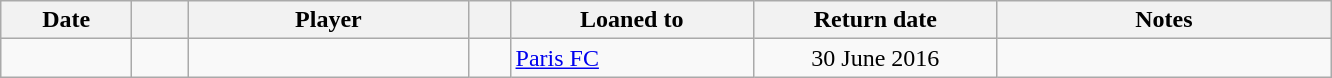<table class="wikitable sortable">
<tr>
<th style="width:80px;">Date</th>
<th style="width:30px;"></th>
<th style="width:180px;">Player</th>
<th style="width:20px;"></th>
<th style="width:155px;">Loaned to</th>
<th style="width:155px;" class="unsortable">Return date</th>
<th style="width:215px;" class="unsortable">Notes</th>
</tr>
<tr>
<td></td>
<td align=center></td>
<td> </td>
<td></td>
<td> <a href='#'>Paris FC</a></td>
<td align=center>30 June 2016</td>
<td align=center></td>
</tr>
</table>
